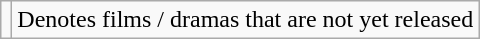<table class="wikitable">
<tr>
<td></td>
<td>Denotes films / dramas that are not yet released</td>
</tr>
</table>
